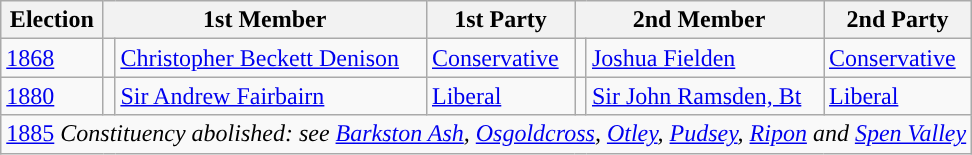<table class="wikitable">
<tr>
<th>Election</th>
<th colspan="2">1st Member</th>
<th>1st Party</th>
<th colspan="2">2nd Member</th>
<th>2nd Party</th>
</tr>
<tr>
<td><a href='#'>1868</a></td>
<td style="color:inherit;background-color: "></td>
<td><a href='#'>Christopher Beckett Denison</a></td>
<td><a href='#'>Conservative</a></td>
<td style="color:inherit;background-color: "></td>
<td><a href='#'>Joshua Fielden</a></td>
<td><a href='#'>Conservative</a></td>
</tr>
<tr>
<td><a href='#'>1880</a></td>
<td style="color:inherit;background-color: "></td>
<td><a href='#'>Sir Andrew Fairbairn</a></td>
<td><a href='#'>Liberal</a></td>
<td style="color:inherit;background-color: "></td>
<td><a href='#'>Sir John Ramsden, Bt</a></td>
<td><a href='#'>Liberal</a></td>
</tr>
<tr>
<td colspan="7"><a href='#'>1885</a> <em>Constituency abolished: see <a href='#'>Barkston Ash</a>, <a href='#'>Osgoldcross</a>, <a href='#'>Otley</a>, <a href='#'>Pudsey</a>, <a href='#'>Ripon</a> and <a href='#'>Spen Valley</a></em></td>
</tr>
</table>
